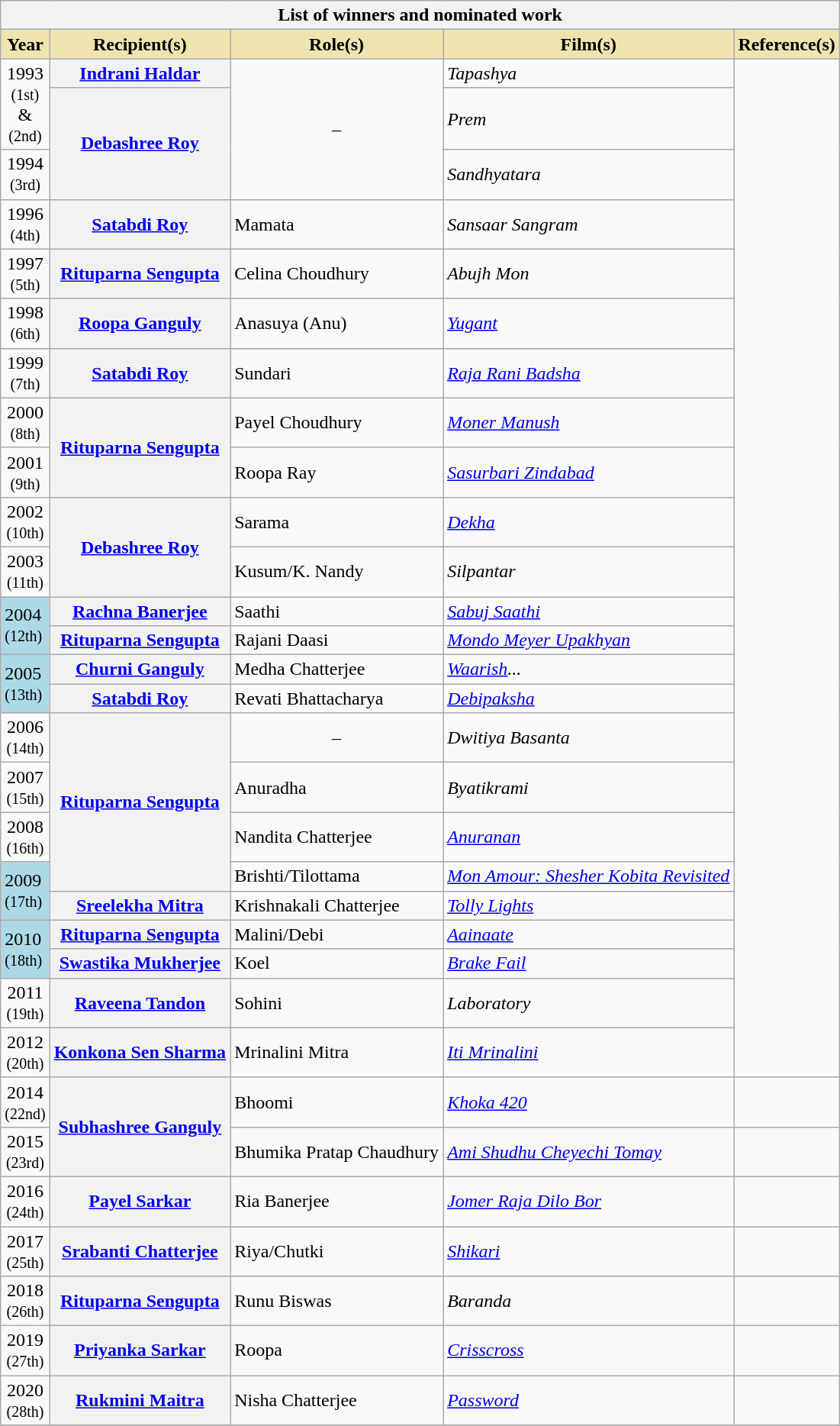<table class="wikitable sortable plainrowheaders">
<tr>
<th colspan="5">List of winners and nominated work</th>
</tr>
<tr>
<th scope="col" style="background:#efe4b0;">Year</th>
<th scope="col" style="background:#efe4b0;">Recipient(s)</th>
<th scope="col" style="background:#efe4b0;">Role(s)</th>
<th scope="col" style="background:#efe4b0;">Film(s)</th>
<th scope="col" style="background:#efe4b0;">Reference(s)</th>
</tr>
<tr>
<td style="text-align:center" rowspan="2">1993 <br><small>(1st) </small> <br> & <br><small>(2nd)</small></td>
<th scope="row"><a href='#'>Indrani Haldar</a></th>
<td style="text-align:center" rowspan="3">–</td>
<td><em>Tapashya</em></td>
<td style="text-align:center" rowspan="24"><br></td>
</tr>
<tr>
<th scope="row" rowspan="2"><a href='#'>Debashree Roy</a></th>
<td><em>Prem</em></td>
</tr>
<tr>
<td style="text-align:center">1994 <br><small>(3rd) </small></td>
<td><em>Sandhyatara</em></td>
</tr>
<tr>
<td style="text-align:center">1996 <br><small>(4th) </small></td>
<th scope="row"><a href='#'>Satabdi Roy</a></th>
<td>Mamata</td>
<td><em>Sansaar Sangram</em></td>
</tr>
<tr>
<td style="text-align:center">1997 <br><small>(5th) </small></td>
<th scope="row"><a href='#'>Rituparna Sengupta</a></th>
<td>Celina Choudhury</td>
<td><em>Abujh Mon</em></td>
</tr>
<tr>
<td style="text-align:center">1998 <br><small>(6th) </small></td>
<th scope="row"><a href='#'>Roopa Ganguly</a></th>
<td>Anasuya (Anu)</td>
<td><em><a href='#'>Yugant</a></em></td>
</tr>
<tr>
<td style="text-align:center">1999 <br><small>(7th) </small></td>
<th scope="row"><a href='#'>Satabdi Roy</a></th>
<td>Sundari</td>
<td><em><a href='#'>Raja Rani Badsha</a></em></td>
</tr>
<tr>
<td style="text-align:center">2000 <br><small>(8th) </small></td>
<th scope="row" rowspan="2"><a href='#'>Rituparna Sengupta</a></th>
<td>Payel Choudhury</td>
<td><em><a href='#'>Moner Manush</a></em></td>
</tr>
<tr>
<td style="text-align:center">2001 <br><small>(9th) </small></td>
<td>Roopa Ray</td>
<td><em><a href='#'>Sasurbari Zindabad</a></em></td>
</tr>
<tr>
<td style="text-align:center">2002 <br><small>(10th) </small></td>
<th scope="row" rowspan="2"><a href='#'>Debashree Roy</a></th>
<td>Sarama</td>
<td><em><a href='#'>Dekha</a></em></td>
</tr>
<tr>
<td style="text-align:center">2003 <br><small>(11th) </small></td>
<td>Kusum/K. Nandy</td>
<td><em>Silpantar</em></td>
</tr>
<tr>
<td rowspan="2" style="background:#ADD8E6">2004  <br><small>(12th) </small></td>
<th scope="row"><a href='#'>Rachna Banerjee</a></th>
<td>Saathi</td>
<td><em><a href='#'>Sabuj Saathi</a></em></td>
</tr>
<tr>
<th scope="row"><a href='#'>Rituparna Sengupta</a></th>
<td>Rajani Daasi</td>
<td><em><a href='#'>Mondo Meyer Upakhyan</a></em></td>
</tr>
<tr>
<td rowspan="2" style="background:#ADD8E6">2005  <br><small>(13th) </small></td>
<th scope="row"><a href='#'>Churni Ganguly</a></th>
<td>Medha Chatterjee</td>
<td><em><a href='#'>Waarish</a>...</em></td>
</tr>
<tr>
<th scope="row"><a href='#'>Satabdi Roy</a></th>
<td>Revati Bhattacharya</td>
<td><em><a href='#'>Debipaksha</a></em></td>
</tr>
<tr>
<td style="text-align:center">2006 <br><small>(14th) </small></td>
<th scope="row" rowspan="4"><a href='#'>Rituparna Sengupta</a></th>
<td style="text-align:center">–</td>
<td><em>Dwitiya Basanta</em></td>
</tr>
<tr>
<td style="text-align:center">2007 <br><small>(15th) </small></td>
<td>Anuradha</td>
<td><em>Byatikrami</em></td>
</tr>
<tr>
<td style="text-align:center">2008 <br><small>(16th) </small></td>
<td>Nandita Chatterjee</td>
<td><em><a href='#'>Anuranan</a></em></td>
</tr>
<tr>
<td rowspan="2" style="background:#ADD8E6">2009  <br><small>(17th) </small></td>
<td>Brishti/Tilottama</td>
<td><em><a href='#'>Mon Amour: Shesher Kobita Revisited</a></em></td>
</tr>
<tr>
<th scope="row"><a href='#'>Sreelekha Mitra</a></th>
<td>Krishnakali Chatterjee</td>
<td><em><a href='#'>Tolly Lights</a></em></td>
</tr>
<tr>
<td rowspan="2" style="background:#ADD8E6">2010  <br><small>(18th) </small></td>
<th scope="row"><a href='#'>Rituparna Sengupta</a></th>
<td>Malini/Debi</td>
<td><em><a href='#'>Aainaate</a></em></td>
</tr>
<tr>
<th scope="row"><a href='#'>Swastika Mukherjee</a></th>
<td>Koel</td>
<td><em><a href='#'>Brake Fail</a></em></td>
</tr>
<tr>
<td style="text-align:center">2011 <br><small>(19th) </small></td>
<th scope="row"><a href='#'>Raveena Tandon</a></th>
<td>Sohini</td>
<td><em>Laboratory</em></td>
</tr>
<tr>
<td style="text-align:center">2012 <br><small>(20th) </small></td>
<th scope="row"><a href='#'>Konkona Sen Sharma</a></th>
<td>Mrinalini Mitra</td>
<td><em><a href='#'>Iti Mrinalini</a></em></td>
</tr>
<tr>
<td style="text-align:center">2014 <br><small>(22nd) </small></td>
<th scope="row" rowspan="2"><a href='#'>Subhashree Ganguly</a></th>
<td>Bhoomi</td>
<td><em><a href='#'>Khoka 420</a></em></td>
<td style="text-align:center"></td>
</tr>
<tr>
<td style="text-align:center">2015 <br><small>(23rd) </small></td>
<td>Bhumika Pratap Chaudhury</td>
<td><em><a href='#'>Ami Shudhu Cheyechi Tomay</a></em></td>
<td style="text-align:center"></td>
</tr>
<tr>
<td style="text-align:center">2016 <br><small>(24th) </small></td>
<th scope="row"><a href='#'>Payel Sarkar</a></th>
<td>Ria Banerjee</td>
<td><em><a href='#'>Jomer Raja Dilo Bor</a></em></td>
<td style="text-align:center"><br></td>
</tr>
<tr>
<td style="text-align:center">2017 <br><small>(25th) </small></td>
<th scope="row"><a href='#'>Srabanti Chatterjee</a></th>
<td>Riya/Chutki</td>
<td><em><a href='#'>Shikari</a></em></td>
<td style="text-align:center"></td>
</tr>
<tr>
<td style="text-align:center">2018 <br><small>(26th) </small></td>
<th scope="row"><a href='#'>Rituparna Sengupta</a></th>
<td>Runu Biswas</td>
<td><em>Baranda</em></td>
<td style="text-align:center"></td>
</tr>
<tr>
<td style="text-align:center">2019 <br><small>(27th) </small></td>
<th scope="row"><a href='#'>Priyanka Sarkar</a></th>
<td>Roopa</td>
<td><em><a href='#'>Crisscross</a></em></td>
<td style="text-align:center"></td>
</tr>
<tr>
<td style="text-align:center">2020 <br><small>(28th) </small></td>
<th scope="row"><a href='#'>Rukmini Maitra</a></th>
<td>Nisha Chatterjee</td>
<td><em><a href='#'>Password</a></em></td>
<td style="text-align:center"></td>
</tr>
<tr>
</tr>
</table>
